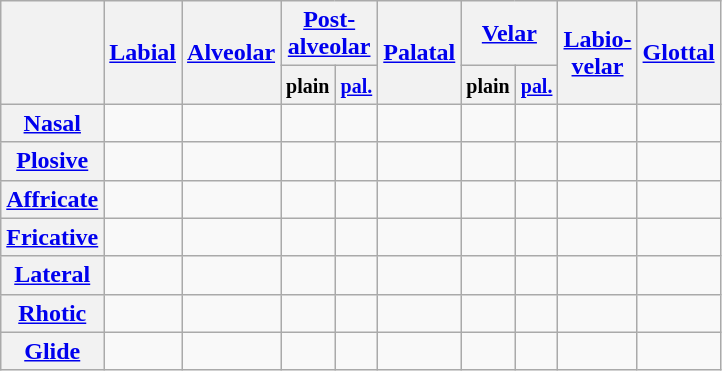<table class="wikitable" style="text-align:center;">
<tr>
<th rowspan="2"></th>
<th rowspan="2"><a href='#'>Labial</a></th>
<th rowspan="2"><a href='#'>Alveolar</a></th>
<th colspan="2"><a href='#'>Post-<br>alveolar</a></th>
<th rowspan="2"><a href='#'>Palatal</a></th>
<th colspan="2"><a href='#'>Velar</a></th>
<th rowspan="2"><a href='#'>Labio-<br>velar</a></th>
<th rowspan="2"><a href='#'>Glottal</a></th>
</tr>
<tr>
<th><small>plain</small></th>
<th><a href='#'><small>pal.</small></a></th>
<th><small>plain</small></th>
<th><a href='#'><small>pal.</small></a></th>
</tr>
<tr>
<th><a href='#'>Nasal</a></th>
<td></td>
<td></td>
<td></td>
<td></td>
<td></td>
<td></td>
<td></td>
<td></td>
<td></td>
</tr>
<tr>
<th><a href='#'>Plosive</a></th>
<td>  </td>
<td>  </td>
<td></td>
<td></td>
<td></td>
<td>  </td>
<td></td>
<td>  </td>
<td></td>
</tr>
<tr>
<th><a href='#'>Affricate</a></th>
<td></td>
<td>  </td>
<td>  </td>
<td></td>
<td></td>
<td></td>
<td></td>
<td></td>
<td></td>
</tr>
<tr>
<th><a href='#'>Fricative</a></th>
<td>  </td>
<td></td>
<td>  </td>
<td>  </td>
<td></td>
<td>  </td>
<td></td>
<td></td>
<td></td>
</tr>
<tr>
<th><a href='#'>Lateral</a></th>
<td></td>
<td></td>
<td></td>
<td></td>
<td></td>
<td></td>
<td></td>
<td></td>
<td></td>
</tr>
<tr>
<th><a href='#'>Rhotic</a></th>
<td></td>
<td></td>
<td></td>
<td></td>
<td></td>
<td></td>
<td></td>
<td></td>
<td></td>
</tr>
<tr>
<th><a href='#'>Glide</a></th>
<td></td>
<td></td>
<td></td>
<td></td>
<td></td>
<td></td>
<td></td>
<td>  </td>
<td></td>
</tr>
</table>
